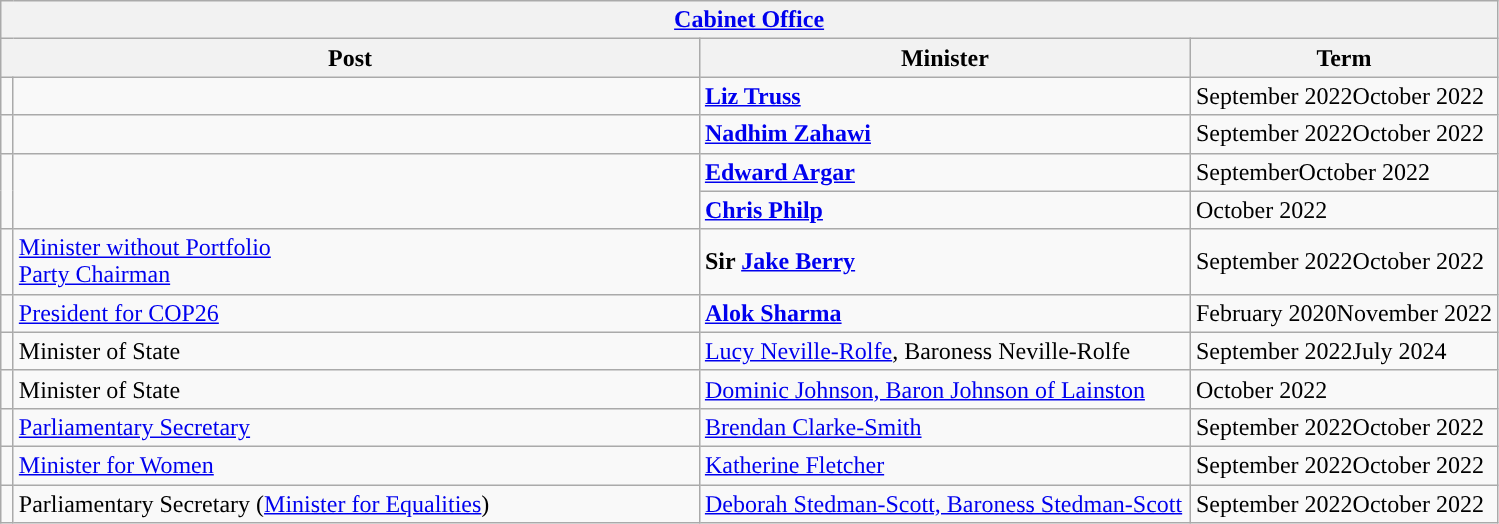<table class="wikitable">
<tr>
<th colspan="4"><a href='#'>Cabinet Office</a></th>
</tr>
<tr>
<th colspan="2">Post</th>
<th>Minister</th>
<th>Term</th>
</tr>
<tr>
<td style="width: 1px; background: "></td>
<td style="width: 450px;"></td>
<td style="width: 320px;"><strong><a href='#'>Liz Truss</a></strong></td>
<td>September 2022October 2022</td>
</tr>
<tr>
<td rowspan="1" style="width: 1px; background: "></td>
<td rowspan="1" style="width: 450px;"></td>
<td style="width: 320px;"><strong><a href='#'>Nadhim Zahawi</a></strong></td>
<td>September 2022October 2022</td>
</tr>
<tr>
<td rowspan="2" style="width: 1px; background: "></td>
<td rowspan="2" style="width: 450px;"></td>
<td style="width: 320px;"><strong><a href='#'>Edward Argar</a></strong></td>
<td>SeptemberOctober 2022</td>
</tr>
<tr>
<td style="width: 320px;"><strong><a href='#'>Chris Philp</a></strong></td>
<td>October 2022</td>
</tr>
<tr>
<td rowspan="1" style="width: 1px; background: "></td>
<td rowspan="1" style="width: 450px;"><a href='#'>Minister without Portfolio</a><br><a href='#'>Party Chairman</a></td>
<td style="width: 320px;"><strong>Sir <a href='#'>Jake Berry</a></strong> </td>
<td>September 2022October 2022</td>
</tr>
<tr>
<td style="width: 1px; background: "></td>
<td style="width: 450px;"><a href='#'>President for COP26</a></td>
<td style="width: 320px;"><strong><a href='#'>Alok Sharma</a></strong></td>
<td>February 2020November 2022</td>
</tr>
<tr>
<td style="width: 1px; background: "></td>
<td style="width: 450px;">Minister of State</td>
<td style="width: 320px;"><a href='#'>Lucy Neville-Rolfe</a>, Baroness Neville-Rolfe</td>
<td>September 2022July 2024</td>
</tr>
<tr>
<td style="width: 1px; background: "></td>
<td style="width: 450px;">Minister of State</td>
<td style="width: 320px;"><a href='#'>Dominic Johnson, Baron Johnson of Lainston</a> </td>
<td>October 2022</td>
</tr>
<tr>
<td rowspan="1" style="width: 1px; background: "></td>
<td rowspan="1" style="width: 450px;"><a href='#'>Parliamentary Secretary</a></td>
<td style="width: 320px;"><a href='#'>Brendan Clarke-Smith</a></td>
<td>September 2022October 2022</td>
</tr>
<tr>
<td rowspan="1" style="width: 1px; background: "></td>
<td rowspan="1" style="width: 450px;"><a href='#'>Minister for Women</a></td>
<td style="width: 320px;"><a href='#'>Katherine Fletcher</a> </td>
<td>September 2022October 2022</td>
</tr>
<tr>
<td rowspan="1" style="width: 1px; background: "></td>
<td rowspan="1" style="width: 450px;">Parliamentary Secretary (<a href='#'>Minister for Equalities</a>)</td>
<td style="width: 320px;"><a href='#'>Deborah Stedman-Scott, Baroness Stedman-Scott</a> </td>
<td>September 2022October 2022</td>
</tr>
</table>
